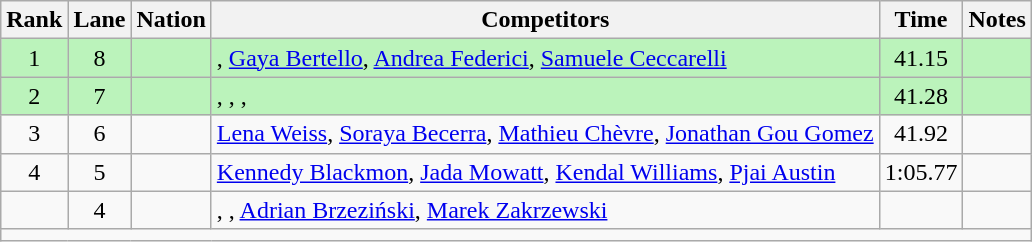<table class="wikitable sortable" style="text-align:center">
<tr>
<th scope="col" style="width: 10px;">Rank</th>
<th scope="col" style="width: 10px;">Lane</th>
<th scope="col">Nation</th>
<th scope="col">Competitors</th>
<th scope="col">Time</th>
<th scope="col">Notes</th>
</tr>
<tr bgcolor="#bbf3bb">
<td>1</td>
<td>8</td>
<td align="left"></td>
<td align="left">, <a href='#'>Gaya Bertello</a>, <a href='#'>Andrea Federici</a>, <a href='#'>Samuele Ceccarelli</a></td>
<td>41.15</td>
<td></td>
</tr>
<tr bgcolor="#bbf3bb">
<td>2</td>
<td>7</td>
<td align="left"></td>
<td align="left">, , , </td>
<td>41.28</td>
<td></td>
</tr>
<tr>
<td>3</td>
<td>6</td>
<td align="left"></td>
<td align="left"><a href='#'>Lena Weiss</a>, <a href='#'>Soraya Becerra</a>, <a href='#'>Mathieu Chèvre</a>, <a href='#'>Jonathan Gou Gomez</a></td>
<td>41.92</td>
<td></td>
</tr>
<tr>
<td>4</td>
<td>5</td>
<td align="left"></td>
<td align="left"><a href='#'>Kennedy Blackmon</a>, <a href='#'>Jada Mowatt</a>, <a href='#'>Kendal Williams</a>, <a href='#'>Pjai Austin</a></td>
<td>1:05.77</td>
<td></td>
</tr>
<tr>
<td></td>
<td>4</td>
<td align="left"></td>
<td align="left">, , <a href='#'>Adrian Brzeziński</a>, <a href='#'>Marek Zakrzewski</a></td>
<td></td>
<td></td>
</tr>
<tr class="sortbottom">
<td colspan="6"></td>
</tr>
</table>
